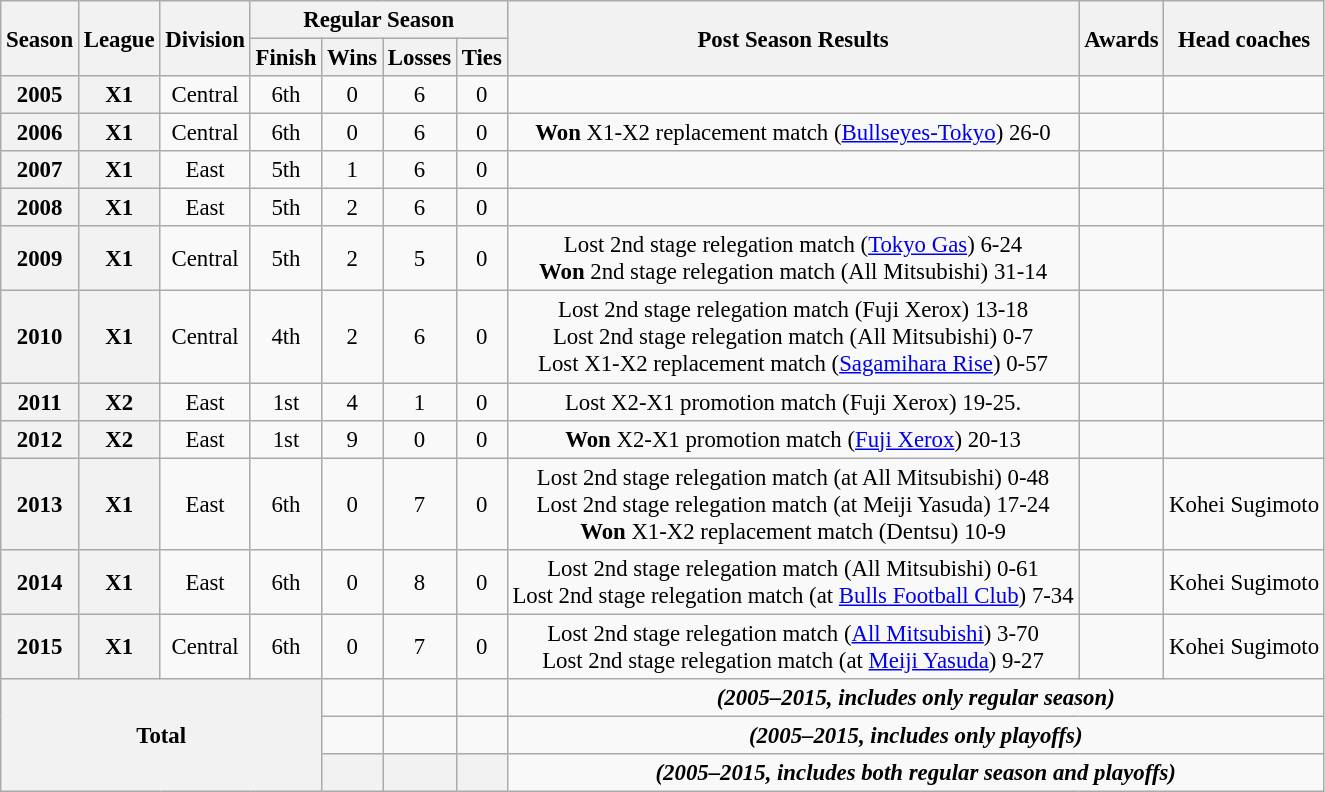<table class="wikitable" style="text-align:center; font-size:95%">
<tr>
<th rowspan="2">Season</th>
<th rowspan="2">League</th>
<th rowspan="2">Division</th>
<th colspan="4">Regular Season</th>
<th rowspan="2">Post Season Results</th>
<th rowspan="2">Awards</th>
<th rowspan="2">Head coaches</th>
</tr>
<tr>
<th>Finish</th>
<th>Wins</th>
<th>Losses</th>
<th>Ties</th>
</tr>
<tr>
<th align="center">2005</th>
<th align="center">X1</th>
<td align="center">Central</td>
<td align="center" bgcolor="">6th</td>
<td align="center">0</td>
<td align="center">6</td>
<td align="center">0</td>
<td></td>
<td></td>
<td></td>
</tr>
<tr>
<th align="center">2006</th>
<th align="center">X1</th>
<td align="center">Central</td>
<td align="center" bgcolor="">6th</td>
<td align="center">0</td>
<td align="center">6</td>
<td align="center">0</td>
<td><strong>Won</strong> X1-X2 replacement match (<a href='#'>Bullseyes-Tokyo</a>) 26-0</td>
<td></td>
<td></td>
</tr>
<tr>
<th align="center">2007</th>
<th align="center">X1</th>
<td align="center">East</td>
<td align="center" bgcolor="">5th</td>
<td align="center">1</td>
<td align="center">6</td>
<td align="center">0</td>
<td></td>
<td></td>
<td></td>
</tr>
<tr>
<th align="center">2008</th>
<th align="center">X1</th>
<td align="center">East</td>
<td align="center" bgcolor="">5th</td>
<td align="center">2</td>
<td align="center">6</td>
<td align="center">0</td>
<td></td>
<td></td>
<td></td>
</tr>
<tr>
<th align="center">2009</th>
<th align="center">X1</th>
<td align="center">Central</td>
<td align="center" bgcolor="">5th</td>
<td align="center">2</td>
<td align="center">5</td>
<td align="center">0</td>
<td>Lost 2nd stage relegation match (<a href='#'>Tokyo Gas</a>) 6-24<br><strong>Won</strong> 2nd stage relegation match (All Mitsubishi) 31-14</td>
<td></td>
<td></td>
</tr>
<tr>
<th align="center">2010</th>
<th align="center">X1</th>
<td align="center">Central</td>
<td align="center" bgcolor="">4th</td>
<td align="center">2</td>
<td align="center">6</td>
<td align="center">0</td>
<td>Lost 2nd stage relegation match (Fuji Xerox) 13-18<br>Lost 2nd stage relegation match (All Mitsubishi) 0-7<br>Lost X1-X2 replacement match (<a href='#'>Sagamihara Rise</a>) 0-57</td>
<td></td>
<td></td>
</tr>
<tr>
<th align="center">2011</th>
<th align="center">X2</th>
<td align="center">East</td>
<td align="center" bgcolor="">1st</td>
<td align="center">4</td>
<td align="center">1</td>
<td align="center">0</td>
<td>Lost X2-X1 promotion match (Fuji Xerox) 19-25.</td>
<td></td>
<td></td>
</tr>
<tr>
<th align="center">2012</th>
<th align="center">X2</th>
<td align="center">East</td>
<td align="center" bgcolor="">1st</td>
<td align="center">9</td>
<td align="center">0</td>
<td align="center">0</td>
<td><strong>Won</strong> X2-X1 promotion match (<a href='#'>Fuji Xerox</a>) 20-13</td>
<td></td>
<td></td>
</tr>
<tr>
<th align="center">2013</th>
<th align="center">X1</th>
<td align="center">East</td>
<td align="center" bgcolor="">6th</td>
<td align="center">0</td>
<td align="center">7</td>
<td align="center">0</td>
<td>Lost 2nd stage relegation match (at All Mitsubishi) 0-48<br>Lost 2nd stage relegation match (at Meiji Yasuda) 17-24<br><strong>Won</strong> X1-X2 replacement match (Dentsu) 10-9</td>
<td></td>
<td>Kohei Sugimoto</td>
</tr>
<tr>
<th align="center">2014</th>
<th align="center">X1</th>
<td align="center">East</td>
<td align="center" bgcolor="">6th</td>
<td align="center">0</td>
<td align="center">8</td>
<td align="center">0</td>
<td>Lost 2nd stage relegation match (All Mitsubishi) 0-61<br>Lost 2nd stage relegation match (at <a href='#'>Bulls Football Club</a>) 7-34</td>
<td></td>
<td>Kohei Sugimoto</td>
</tr>
<tr>
<th align="center">2015</th>
<th align="center">X1</th>
<td align="center">Central</td>
<td align="center" bgcolor="">6th</td>
<td align="center">0</td>
<td align="center">7</td>
<td align="center">0</td>
<td>Lost 2nd stage relegation match (<a href='#'>All Mitsubishi</a>) 3-70<br>Lost 2nd stage relegation match (at <a href='#'>Meiji Yasuda</a>) 9-27</td>
<td></td>
<td>Kohei Sugimoto</td>
</tr>
<tr>
<th align="center" rowSpan="4" colSpan="4">Total</th>
<td align="center"></td>
<td align="center"></td>
<td align="center"></td>
<td colSpan="4"><strong><em>(2005–2015, includes only regular season)</em></strong></td>
</tr>
<tr>
<td align="center"></td>
<td align="center"></td>
<td align="center"></td>
<td colSpan="4"><strong><em>(2005–2015, includes only playoffs)</em></strong></td>
</tr>
<tr>
<th align="center"></th>
<th align="center"></th>
<th align="center"></th>
<td colSpan="4"><strong><em>(2005–2015, includes both regular season and playoffs)</em></strong></td>
</tr>
</table>
